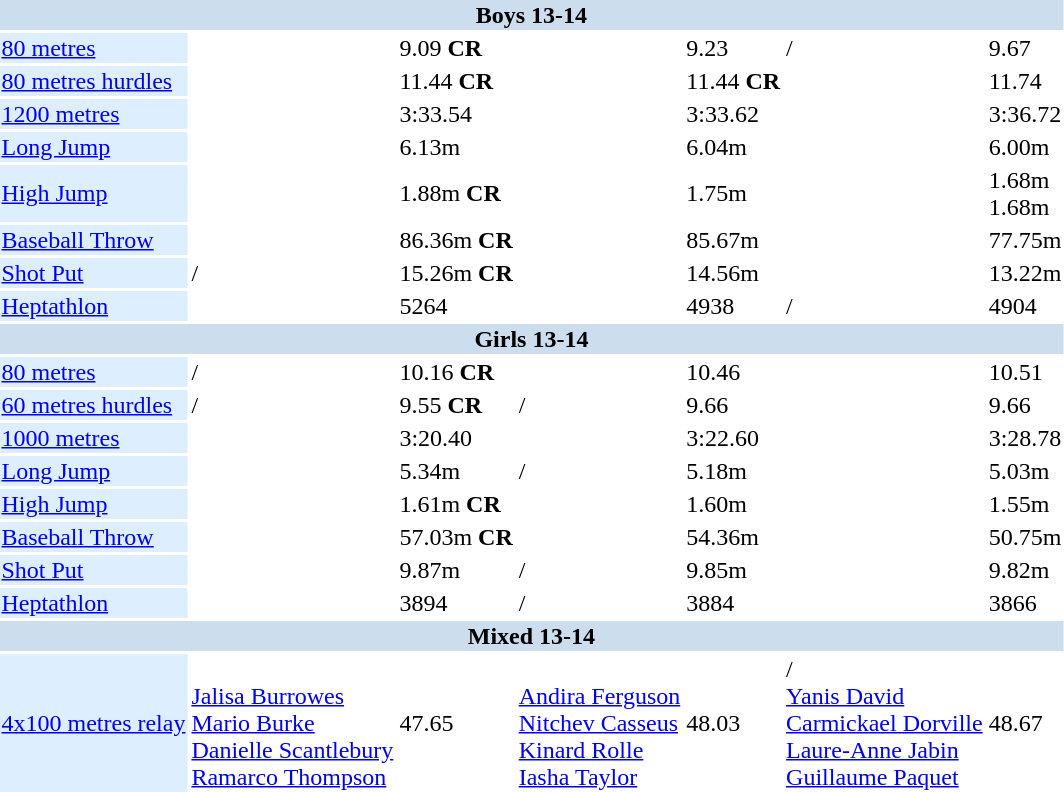<table>
<tr>
<th colspan=7 align = center style="background-color: #CCDDEE;">Boys 13-14</th>
</tr>
<tr>
<td bgcolor = DDEEFF><a href='#'>80 metres</a></td>
<td></td>
<td>9.09 <strong>CR</strong></td>
<td></td>
<td>9.23</td>
<td>/</td>
<td>9.67</td>
</tr>
<tr>
<td bgcolor = DDEEFF><a href='#'>80 metres hurdles</a></td>
<td></td>
<td>11.44 <strong>CR</strong></td>
<td></td>
<td>11.44 <strong>CR</strong></td>
<td></td>
<td>11.74</td>
</tr>
<tr>
<td bgcolor = DDEEFF><a href='#'>1200 metres</a></td>
<td></td>
<td>3:33.54</td>
<td></td>
<td>3:33.62</td>
<td></td>
<td>3:36.72</td>
</tr>
<tr>
<td bgcolor = DDEEFF><a href='#'>Long Jump</a></td>
<td></td>
<td>6.13m</td>
<td></td>
<td>6.04m</td>
<td></td>
<td>6.00m</td>
</tr>
<tr>
<td bgcolor = DDEEFF><a href='#'>High Jump</a></td>
<td></td>
<td>1.88m <strong>CR</strong></td>
<td></td>
<td>1.75m</td>
<td> <br> </td>
<td>1.68m <br> 1.68m</td>
</tr>
<tr>
<td bgcolor = DDEEFF><a href='#'>Baseball Throw</a></td>
<td></td>
<td>86.36m <strong>CR</strong></td>
<td></td>
<td>85.67m</td>
<td></td>
<td>77.75m</td>
</tr>
<tr>
<td bgcolor = DDEEFF><a href='#'>Shot Put</a></td>
<td>/</td>
<td>15.26m <strong>CR</strong></td>
<td></td>
<td>14.56m</td>
<td></td>
<td>13.22m</td>
</tr>
<tr>
<td bgcolor = DDEEFF><a href='#'>Heptathlon</a></td>
<td></td>
<td>5264</td>
<td></td>
<td>4938</td>
<td>/</td>
<td>4904</td>
</tr>
<tr>
<th colspan=7 align = center style="background-color: #CCDDEE;">Girls 13-14</th>
</tr>
<tr>
<td bgcolor = DDEEFF><a href='#'>80 metres</a></td>
<td>/</td>
<td>10.16 <strong>CR</strong></td>
<td></td>
<td>10.46</td>
<td></td>
<td>10.51</td>
</tr>
<tr>
<td bgcolor = DDEEFF><a href='#'>60 metres hurdles</a></td>
<td>/</td>
<td>9.55 <strong>CR</strong></td>
<td>/</td>
<td>9.66</td>
<td></td>
<td>9.66</td>
</tr>
<tr>
<td bgcolor = DDEEFF><a href='#'>1000 metres</a></td>
<td></td>
<td>3:20.40</td>
<td></td>
<td>3:22.60</td>
<td></td>
<td>3:28.78</td>
</tr>
<tr>
<td bgcolor = DDEEFF><a href='#'>Long Jump</a></td>
<td></td>
<td>5.34m</td>
<td>/</td>
<td>5.18m</td>
<td></td>
<td>5.03m</td>
</tr>
<tr>
<td bgcolor = DDEEFF><a href='#'>High Jump</a></td>
<td></td>
<td>1.61m <strong>CR</strong></td>
<td></td>
<td>1.60m</td>
<td></td>
<td>1.55m</td>
</tr>
<tr>
<td bgcolor = DDEEFF><a href='#'>Baseball Throw</a></td>
<td></td>
<td>57.03m <strong>CR</strong></td>
<td></td>
<td>54.36m</td>
<td></td>
<td>50.75m</td>
</tr>
<tr>
<td bgcolor = DDEEFF><a href='#'>Shot Put</a></td>
<td></td>
<td>9.87m</td>
<td>/</td>
<td>9.85m</td>
<td></td>
<td>9.82m</td>
</tr>
<tr>
<td bgcolor = DDEEFF><a href='#'>Heptathlon</a></td>
<td></td>
<td>3894</td>
<td>/</td>
<td>3884</td>
<td></td>
<td>3866</td>
</tr>
<tr>
<th colspan=7 align = center style="background-color: #CCDDEE;">Mixed 13-14</th>
</tr>
<tr>
<td bgcolor = DDEEFF><a href='#'>4x100 metres relay</a></td>
<td> <br><a href='#'>Jalisa Burrowes</a> <br><a href='#'>Mario Burke</a> <br><a href='#'>Danielle Scantlebury</a> <br><a href='#'>Ramarco Thompson</a></td>
<td>47.65</td>
<td> <br><a href='#'>Andira Ferguson</a> <br><a href='#'>Nitchev Casseus</a> <br><a href='#'>Kinard Rolle</a> <br><a href='#'>Iasha Taylor</a></td>
<td>48.03</td>
<td>/ <br><a href='#'>Yanis David</a> <br><a href='#'>Carmickael Dorville</a> <br><a href='#'>Laure-Anne Jabin</a> <br><a href='#'>Guillaume Paquet</a></td>
<td>48.67</td>
</tr>
<tr>
</tr>
</table>
